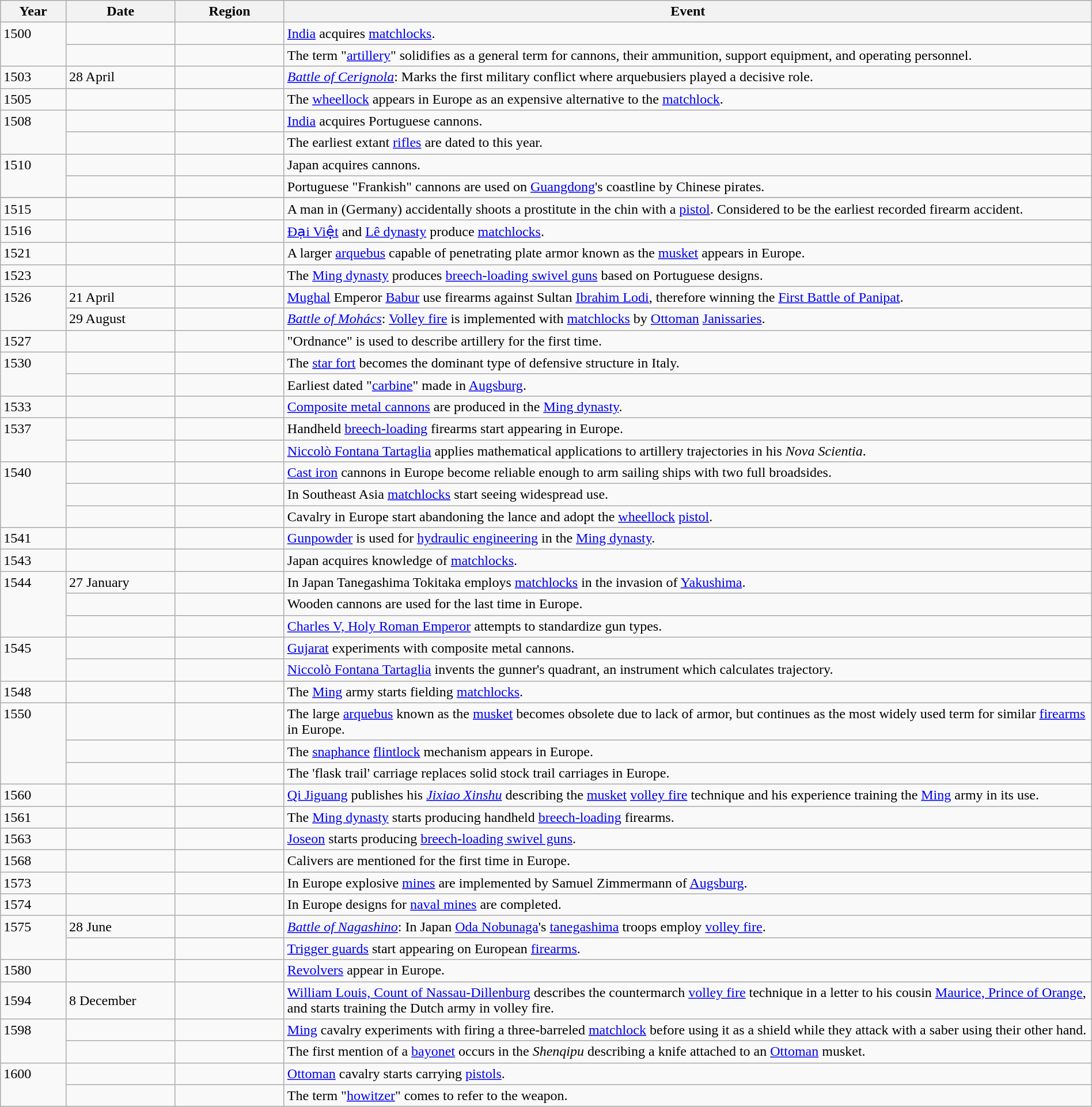<table class="wikitable" width="100%">
<tr>
<th style="width:6%">Year</th>
<th style="width:10%">Date</th>
<th style="width:10%">Region</th>
<th>Event</th>
</tr>
<tr>
<td rowspan="2" valign="top">1500</td>
<td></td>
<td></td>
<td><a href='#'>India</a> acquires <a href='#'>matchlocks</a>.</td>
</tr>
<tr>
<td></td>
<td></td>
<td>The term "<a href='#'>artillery</a>" solidifies as a general term for cannons, their ammunition, support equipment, and operating personnel.</td>
</tr>
<tr>
<td>1503</td>
<td>28 April</td>
<td></td>
<td><em><a href='#'>Battle of Cerignola</a></em>: Marks the first military conflict where arquebusiers played a decisive role.</td>
</tr>
<tr>
<td>1505</td>
<td></td>
<td></td>
<td>The <a href='#'>wheellock</a> appears in Europe as an expensive alternative to the <a href='#'>matchlock</a>.</td>
</tr>
<tr>
<td rowspan="2" valign="top">1508</td>
<td></td>
<td></td>
<td><a href='#'>India</a> acquires Portuguese cannons.</td>
</tr>
<tr>
<td></td>
<td></td>
<td>The earliest extant <a href='#'>rifles</a> are dated to this year.</td>
</tr>
<tr>
<td rowspan="2" valign="top">1510</td>
<td></td>
<td></td>
<td>Japan acquires cannons.</td>
</tr>
<tr>
<td></td>
<td></td>
<td>Portuguese "Frankish" cannons are used on <a href='#'>Guangdong</a>'s coastline by Chinese pirates.</td>
</tr>
<tr>
</tr>
<tr>
<td>1515</td>
<td></td>
<td></td>
<td>A man in (Germany) accidentally shoots a prostitute in the chin with a <a href='#'>pistol</a>. Considered to be the earliest recorded firearm accident.</td>
</tr>
<tr>
<td>1516</td>
<td></td>
<td></td>
<td><a href='#'>Đại Việt</a> and <a href='#'>Lê dynasty</a> produce <a href='#'>matchlocks</a>.</td>
</tr>
<tr>
<td>1521</td>
<td></td>
<td></td>
<td>A larger <a href='#'>arquebus</a> capable of penetrating plate armor known as the <a href='#'>musket</a> appears in Europe.</td>
</tr>
<tr>
<td>1523</td>
<td></td>
<td></td>
<td>The <a href='#'>Ming dynasty</a> produces <a href='#'>breech-loading swivel guns</a> based on Portuguese designs.</td>
</tr>
<tr>
<td rowspan="2" valign="top">1526</td>
<td>21 April</td>
<td></td>
<td><a href='#'>Mughal</a> Emperor <a href='#'>Babur</a> use firearms against Sultan <a href='#'>Ibrahim Lodi</a>, therefore winning the <a href='#'>First Battle of Panipat</a>.</td>
</tr>
<tr>
<td>29 August</td>
<td></td>
<td><em><a href='#'>Battle of Mohács</a></em>: <a href='#'>Volley fire</a> is implemented with <a href='#'>matchlocks</a> by <a href='#'>Ottoman</a> <a href='#'>Janissaries</a>.</td>
</tr>
<tr>
<td>1527</td>
<td></td>
<td></td>
<td>"Ordnance" is used to describe artillery for the first time.</td>
</tr>
<tr>
<td rowspan="2" valign="top">1530</td>
<td></td>
<td></td>
<td>The <a href='#'>star fort</a> becomes the dominant type of defensive structure in Italy.</td>
</tr>
<tr>
<td></td>
<td></td>
<td>Earliest dated "<a href='#'>carbine</a>" made in <a href='#'>Augsburg</a>.</td>
</tr>
<tr>
<td>1533</td>
<td></td>
<td></td>
<td><a href='#'>Composite metal cannons</a> are produced in the <a href='#'>Ming dynasty</a>.</td>
</tr>
<tr>
<td rowspan="2" valign="top">1537</td>
<td></td>
<td></td>
<td>Handheld <a href='#'>breech-loading</a> firearms start appearing in Europe.</td>
</tr>
<tr>
<td></td>
<td></td>
<td><a href='#'>Niccolò Fontana Tartaglia</a> applies mathematical applications to artillery trajectories in his <em>Nova Scientia</em>.</td>
</tr>
<tr>
<td rowspan="3" valign="top">1540</td>
<td></td>
<td></td>
<td><a href='#'>Cast iron</a> cannons in Europe become reliable enough to arm sailing ships with two full broadsides.</td>
</tr>
<tr>
<td></td>
<td></td>
<td>In Southeast Asia <a href='#'>matchlocks</a> start seeing widespread use.</td>
</tr>
<tr>
<td></td>
<td></td>
<td>Cavalry in Europe start abandoning the lance and adopt the <a href='#'>wheellock</a> <a href='#'>pistol</a>.</td>
</tr>
<tr>
<td>1541</td>
<td></td>
<td></td>
<td><a href='#'>Gunpowder</a> is used for <a href='#'>hydraulic engineering</a> in the <a href='#'>Ming dynasty</a>.</td>
</tr>
<tr>
<td>1543</td>
<td></td>
<td></td>
<td>Japan acquires knowledge of <a href='#'>matchlocks</a>.</td>
</tr>
<tr>
<td rowspan="3" valign="top">1544</td>
<td>27 January</td>
<td></td>
<td>In Japan Tanegashima Tokitaka employs <a href='#'>matchlocks</a> in the invasion of <a href='#'>Yakushima</a>.</td>
</tr>
<tr>
<td></td>
<td></td>
<td>Wooden cannons are used for the last time in Europe.</td>
</tr>
<tr>
<td></td>
<td></td>
<td><a href='#'>Charles V, Holy Roman Emperor</a> attempts to standardize gun types.</td>
</tr>
<tr>
<td rowspan="2" valign="top">1545</td>
<td></td>
<td></td>
<td><a href='#'>Gujarat</a> experiments with composite metal cannons.</td>
</tr>
<tr>
<td></td>
<td></td>
<td><a href='#'>Niccolò Fontana Tartaglia</a> invents the gunner's quadrant, an instrument which calculates trajectory.</td>
</tr>
<tr>
<td>1548</td>
<td></td>
<td></td>
<td>The <a href='#'>Ming</a> army starts fielding <a href='#'>matchlocks</a>.</td>
</tr>
<tr>
<td rowspan="3" valign="top">1550</td>
<td></td>
<td></td>
<td>The large <a href='#'>arquebus</a> known as the <a href='#'>musket</a> becomes obsolete due to lack of armor, but continues as the most widely used term for similar <a href='#'>firearms</a> in Europe.</td>
</tr>
<tr>
<td></td>
<td></td>
<td>The <a href='#'>snaphance</a> <a href='#'>flintlock</a> mechanism appears in Europe.</td>
</tr>
<tr>
<td></td>
<td></td>
<td>The 'flask trail' carriage replaces solid stock trail carriages in Europe.</td>
</tr>
<tr>
<td>1560</td>
<td></td>
<td></td>
<td><a href='#'>Qi Jiguang</a> publishes his <em><a href='#'>Jixiao Xinshu</a></em> describing the <a href='#'>musket</a> <a href='#'>volley fire</a> technique and his experience training the <a href='#'>Ming</a> army in its use.</td>
</tr>
<tr>
<td>1561</td>
<td></td>
<td></td>
<td>The <a href='#'>Ming dynasty</a> starts producing handheld <a href='#'>breech-loading</a> firearms.</td>
</tr>
<tr>
<td>1563</td>
<td></td>
<td></td>
<td><a href='#'>Joseon</a> starts producing <a href='#'>breech-loading swivel guns</a>.</td>
</tr>
<tr>
<td>1568</td>
<td></td>
<td></td>
<td>Calivers are mentioned for the first time in Europe.</td>
</tr>
<tr>
<td>1573</td>
<td></td>
<td></td>
<td>In Europe explosive <a href='#'>mines</a> are implemented by Samuel Zimmermann of <a href='#'>Augsburg</a>.</td>
</tr>
<tr>
<td>1574</td>
<td></td>
<td></td>
<td>In Europe designs for <a href='#'>naval mines</a> are completed.</td>
</tr>
<tr>
<td rowspan="2" valign="top">1575</td>
<td>28 June</td>
<td></td>
<td><em><a href='#'>Battle of Nagashino</a></em>: In Japan <a href='#'>Oda Nobunaga</a>'s <a href='#'>tanegashima</a> troops employ <a href='#'>volley fire</a>.</td>
</tr>
<tr>
<td></td>
<td></td>
<td><a href='#'>Trigger guards</a> start appearing on European <a href='#'>firearms</a>.</td>
</tr>
<tr>
<td>1580</td>
<td></td>
<td></td>
<td><a href='#'>Revolvers</a> appear in Europe.</td>
</tr>
<tr>
<td>1594</td>
<td>8 December</td>
<td></td>
<td><a href='#'>William Louis, Count of Nassau-Dillenburg</a> describes the countermarch <a href='#'>volley fire</a> technique in a letter to his cousin <a href='#'>Maurice, Prince of Orange</a>, and starts training the Dutch army in volley fire.</td>
</tr>
<tr>
<td rowspan="2" valign="top">1598</td>
<td></td>
<td></td>
<td><a href='#'>Ming</a> cavalry experiments with firing a three-barreled <a href='#'>matchlock</a> before using it as a shield while they attack with a saber using their other hand.</td>
</tr>
<tr>
<td></td>
<td></td>
<td>The first mention of a <a href='#'>bayonet</a> occurs in the <em>Shenqipu</em> describing a knife attached to an <a href='#'>Ottoman</a> musket.</td>
</tr>
<tr>
<td rowspan="2" valign="top">1600</td>
<td></td>
<td></td>
<td><a href='#'>Ottoman</a> cavalry starts carrying <a href='#'>pistols</a>.</td>
</tr>
<tr>
<td></td>
<td></td>
<td>The term "<a href='#'>howitzer</a>" comes to refer to the weapon.</td>
</tr>
</table>
